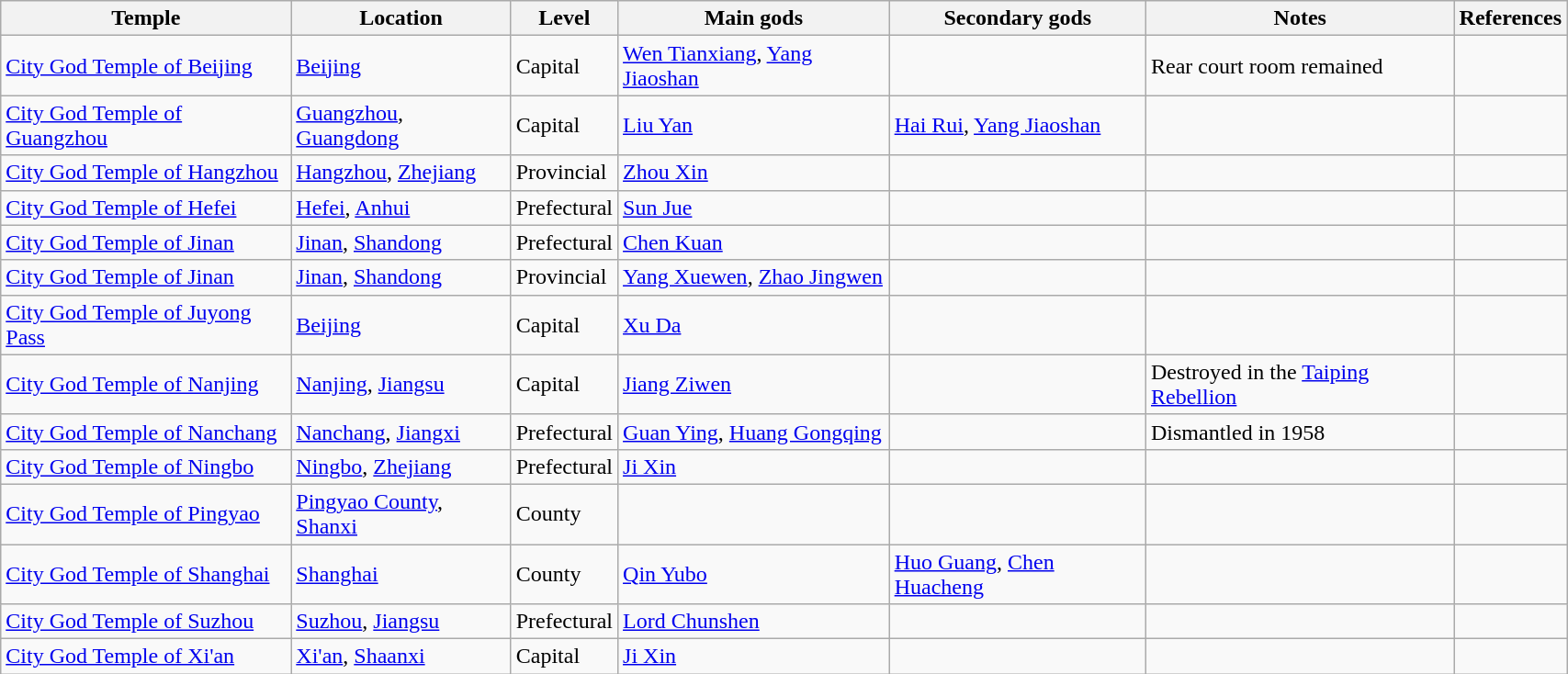<table class="wikitable sortable" style="width:90%;">
<tr>
<th>Temple</th>
<th>Location</th>
<th>Level</th>
<th>Main gods</th>
<th>Secondary gods</th>
<th>Notes</th>
<th>References</th>
</tr>
<tr>
<td><a href='#'>City God Temple of Beijing</a></td>
<td><a href='#'>Beijing</a></td>
<td>Capital</td>
<td><a href='#'>Wen Tianxiang</a>, <a href='#'>Yang Jiaoshan</a></td>
<td></td>
<td>Rear court room remained</td>
<td></td>
</tr>
<tr>
<td><a href='#'>City God Temple of Guangzhou</a></td>
<td><a href='#'>Guangzhou</a>, <a href='#'>Guangdong</a></td>
<td>Capital</td>
<td><a href='#'>Liu Yan</a></td>
<td><a href='#'>Hai Rui</a>, <a href='#'>Yang Jiaoshan</a></td>
<td></td>
<td></td>
</tr>
<tr>
<td><a href='#'>City God Temple of Hangzhou</a></td>
<td><a href='#'>Hangzhou</a>, <a href='#'>Zhejiang</a></td>
<td>Provincial</td>
<td><a href='#'>Zhou Xin</a></td>
<td></td>
<td></td>
<td></td>
</tr>
<tr>
<td><a href='#'>City God Temple of Hefei</a></td>
<td><a href='#'>Hefei</a>, <a href='#'>Anhui</a></td>
<td>Prefectural</td>
<td><a href='#'>Sun Jue</a></td>
<td></td>
<td></td>
<td></td>
</tr>
<tr>
<td><a href='#'>City God Temple of Jinan</a></td>
<td><a href='#'>Jinan</a>, <a href='#'>Shandong</a></td>
<td>Prefectural</td>
<td><a href='#'>Chen Kuan</a></td>
<td></td>
<td></td>
<td></td>
</tr>
<tr>
<td><a href='#'>City God Temple of Jinan</a></td>
<td><a href='#'>Jinan</a>, <a href='#'>Shandong</a></td>
<td>Provincial</td>
<td><a href='#'>Yang Xuewen</a>, <a href='#'>Zhao Jingwen</a></td>
<td></td>
<td></td>
<td></td>
</tr>
<tr>
<td><a href='#'>City God Temple of Juyong Pass</a></td>
<td><a href='#'>Beijing</a></td>
<td>Capital</td>
<td><a href='#'>Xu Da</a></td>
<td></td>
<td></td>
<td></td>
</tr>
<tr>
<td><a href='#'>City God Temple of Nanjing</a></td>
<td><a href='#'>Nanjing</a>, <a href='#'>Jiangsu</a></td>
<td>Capital</td>
<td><a href='#'>Jiang Ziwen</a></td>
<td></td>
<td>Destroyed in the <a href='#'>Taiping Rebellion</a></td>
<td></td>
</tr>
<tr>
<td><a href='#'>City God Temple of Nanchang</a></td>
<td><a href='#'>Nanchang</a>, <a href='#'>Jiangxi</a></td>
<td>Prefectural</td>
<td><a href='#'>Guan Ying</a>, <a href='#'>Huang Gongqing</a></td>
<td></td>
<td>Dismantled in 1958</td>
<td></td>
</tr>
<tr>
<td><a href='#'>City God Temple of Ningbo</a></td>
<td><a href='#'>Ningbo</a>, <a href='#'>Zhejiang</a></td>
<td>Prefectural</td>
<td><a href='#'>Ji Xin</a></td>
<td></td>
<td></td>
<td></td>
</tr>
<tr>
<td><a href='#'>City God Temple of Pingyao</a></td>
<td><a href='#'>Pingyao County</a>, <a href='#'>Shanxi</a></td>
<td>County</td>
<td></td>
<td></td>
<td></td>
<td></td>
</tr>
<tr>
<td><a href='#'>City God Temple of Shanghai</a></td>
<td><a href='#'>Shanghai</a></td>
<td>County</td>
<td><a href='#'>Qin Yubo</a></td>
<td><a href='#'>Huo Guang</a>, <a href='#'>Chen Huacheng</a></td>
<td></td>
<td></td>
</tr>
<tr>
<td><a href='#'>City God Temple of Suzhou</a></td>
<td><a href='#'>Suzhou</a>, <a href='#'>Jiangsu</a></td>
<td>Prefectural</td>
<td><a href='#'>Lord Chunshen</a></td>
<td></td>
<td></td>
<td></td>
</tr>
<tr>
<td><a href='#'>City God Temple of Xi'an</a></td>
<td><a href='#'>Xi'an</a>, <a href='#'>Shaanxi</a></td>
<td>Capital</td>
<td><a href='#'>Ji Xin</a></td>
<td></td>
<td></td>
<td></td>
</tr>
</table>
